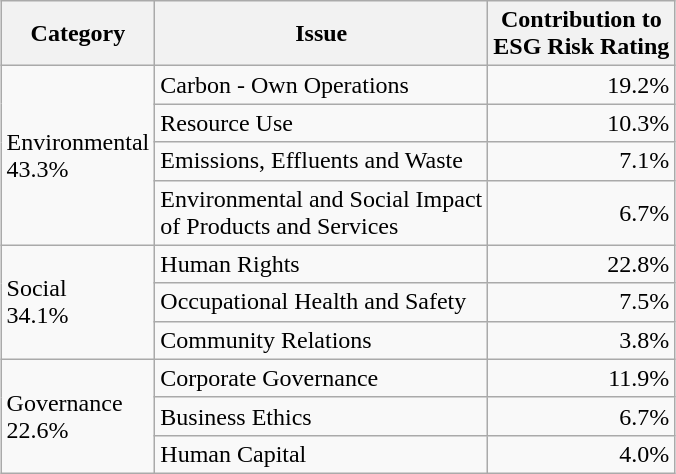<table class="wikitable" style="margin:1em auto;">
<tr>
<th>Category</th>
<th>Issue</th>
<th>Contribution to<br>ESG Risk Rating</th>
</tr>
<tr>
<td rowspan="4">Environmental<br>43.3%</td>
<td>Carbon - Own Operations</td>
<td align=right>19.2%</td>
</tr>
<tr>
<td>Resource Use</td>
<td align=right>10.3%</td>
</tr>
<tr>
<td>Emissions, Effluents and Waste</td>
<td align=right>7.1%</td>
</tr>
<tr>
<td>Environmental and Social Impact<br>of Products and Services</td>
<td align=right>6.7%</td>
</tr>
<tr>
<td rowspan="3">Social<br>34.1%</td>
<td>Human Rights</td>
<td align=right>22.8%</td>
</tr>
<tr>
<td>Occupational Health and Safety</td>
<td align=right>7.5%</td>
</tr>
<tr>
<td>Community Relations</td>
<td align=right>3.8%</td>
</tr>
<tr>
<td rowspan="3">Governance<br>22.6%</td>
<td>Corporate Governance</td>
<td align=right>11.9%</td>
</tr>
<tr>
<td>Business Ethics</td>
<td align=right>6.7%</td>
</tr>
<tr>
<td>Human Capital</td>
<td align=right>4.0%</td>
</tr>
</table>
